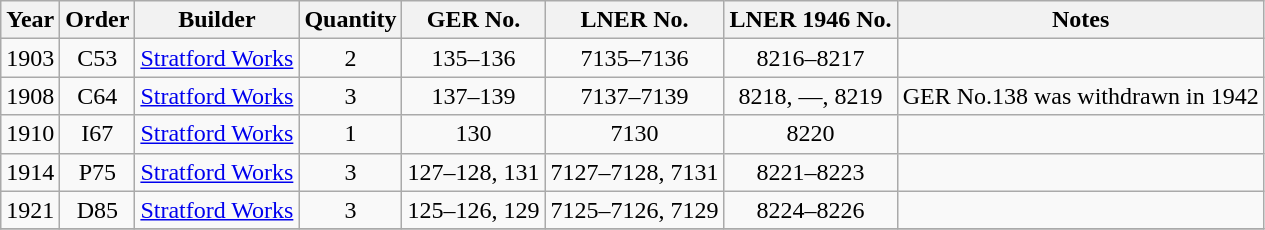<table class=wikitable style=text-align:center>
<tr>
<th>Year</th>
<th>Order</th>
<th>Builder</th>
<th>Quantity</th>
<th>GER No.</th>
<th>LNER No.</th>
<th>LNER 1946 No.</th>
<th>Notes</th>
</tr>
<tr>
<td>1903</td>
<td>C53</td>
<td><a href='#'>Stratford Works</a></td>
<td>2</td>
<td>135–136</td>
<td>7135–7136</td>
<td>8216–8217</td>
<td></td>
</tr>
<tr>
<td>1908</td>
<td>C64</td>
<td><a href='#'>Stratford Works</a></td>
<td>3</td>
<td>137–139</td>
<td>7137–7139</td>
<td>8218, —, 8219</td>
<td>GER No.138 was withdrawn in 1942</td>
</tr>
<tr>
<td>1910</td>
<td>I67</td>
<td><a href='#'>Stratford Works</a></td>
<td>1</td>
<td>130</td>
<td>7130</td>
<td>8220</td>
<td></td>
</tr>
<tr>
<td>1914</td>
<td>P75</td>
<td><a href='#'>Stratford Works</a></td>
<td>3</td>
<td>127–128, 131</td>
<td>7127–7128, 7131</td>
<td>8221–8223</td>
<td></td>
</tr>
<tr>
<td>1921</td>
<td>D85</td>
<td><a href='#'>Stratford Works</a></td>
<td>3</td>
<td>125–126, 129</td>
<td>7125–7126, 7129</td>
<td>8224–8226</td>
<td></td>
</tr>
<tr>
</tr>
</table>
